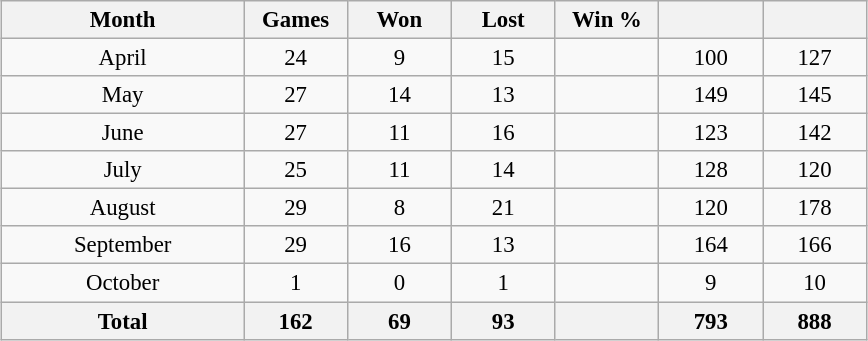<table class="wikitable" style="font-size:95%; text-align:center; width:38em;margin: 0.5em auto;">
<tr>
<th width="28%">Month</th>
<th width="12%">Games</th>
<th width="12%">Won</th>
<th width="12%">Lost</th>
<th width="12%">Win %</th>
<th width="12%"></th>
<th width="12%"></th>
</tr>
<tr>
<td>April</td>
<td>24</td>
<td>9</td>
<td>15</td>
<td></td>
<td>100</td>
<td>127</td>
</tr>
<tr>
<td>May</td>
<td>27</td>
<td>14</td>
<td>13</td>
<td></td>
<td>149</td>
<td>145</td>
</tr>
<tr>
<td>June</td>
<td>27</td>
<td>11</td>
<td>16</td>
<td></td>
<td>123</td>
<td>142</td>
</tr>
<tr>
<td>July</td>
<td>25</td>
<td>11</td>
<td>14</td>
<td></td>
<td>128</td>
<td>120</td>
</tr>
<tr>
<td>August</td>
<td>29</td>
<td>8</td>
<td>21</td>
<td></td>
<td>120</td>
<td>178</td>
</tr>
<tr>
<td>September</td>
<td>29</td>
<td>16</td>
<td>13</td>
<td></td>
<td>164</td>
<td>166</td>
</tr>
<tr>
<td>October</td>
<td>1</td>
<td>0</td>
<td>1</td>
<td></td>
<td>9</td>
<td>10</td>
</tr>
<tr>
<th>Total</th>
<th>162</th>
<th>69</th>
<th>93</th>
<th></th>
<th>793</th>
<th>888</th>
</tr>
</table>
